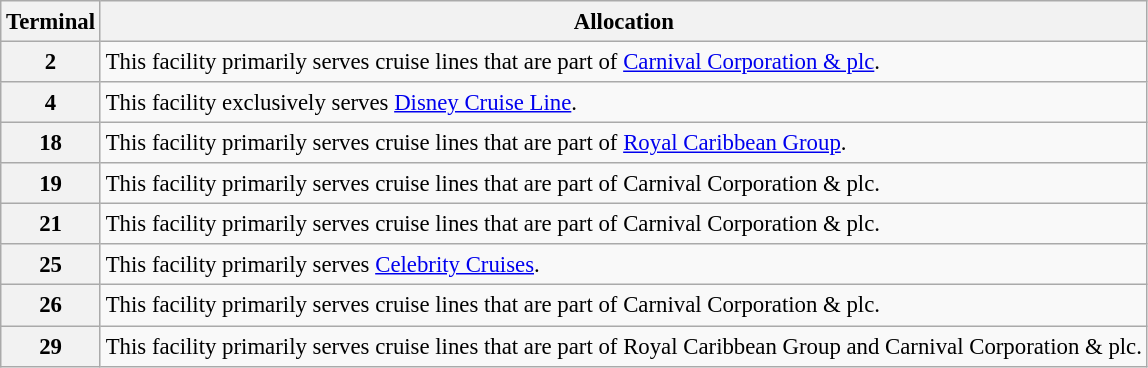<table class="wikitable" style="text-align:left; font-size:95%; line-height:20px">
<tr>
<th>Terminal</th>
<th>Allocation</th>
</tr>
<tr>
<th>2</th>
<td>This facility primarily serves cruise lines that are part of <a href='#'>Carnival Corporation & plc</a>.</td>
</tr>
<tr>
<th>4</th>
<td>This facility exclusively serves <a href='#'>Disney Cruise Line</a>.</td>
</tr>
<tr>
<th>18</th>
<td>This facility primarily serves cruise lines that are part of <a href='#'>Royal Caribbean Group</a>.</td>
</tr>
<tr>
<th>19</th>
<td>This facility primarily serves cruise lines that are part of Carnival Corporation & plc.</td>
</tr>
<tr>
<th>21</th>
<td>This facility primarily serves cruise lines that are part of Carnival Corporation & plc.</td>
</tr>
<tr>
<th>25</th>
<td>This facility primarily serves <a href='#'>Celebrity Cruises</a>.</td>
</tr>
<tr>
<th>26</th>
<td>This facility primarily serves cruise lines that are part of Carnival Corporation & plc.</td>
</tr>
<tr>
<th>29</th>
<td>This facility primarily serves cruise lines that are part of Royal Caribbean Group and Carnival Corporation & plc.</td>
</tr>
</table>
